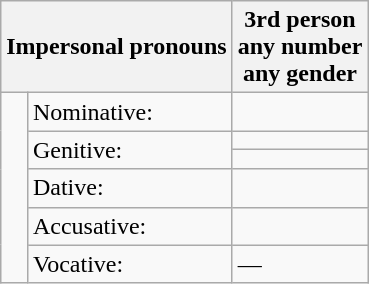<table class="wikitable">
<tr>
<th colspan="2"><strong>Impersonal pronouns</strong></th>
<th>3rd person <br> any number <br> any gender</th>
</tr>
<tr>
<td rowspan="6" style="width:5en"> </td>
<td>Nominative:</td>
<td><em></em></td>
</tr>
<tr>
<td rowspan="2">Genitive:</td>
<td><em></em></td>
</tr>
<tr>
<td><em></em></td>
</tr>
<tr>
<td>Dative:</td>
<td><em></em></td>
</tr>
<tr>
<td>Accusative:</td>
<td><em></em></td>
</tr>
<tr>
<td>Vocative:</td>
<td>—</td>
</tr>
</table>
